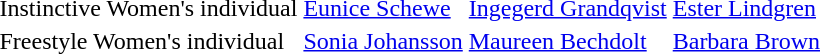<table>
<tr>
<td>Instinctive Women's individual<br></td>
<td> <a href='#'>Eunice Schewe</a></td>
<td> <a href='#'>Ingegerd Grandqvist</a></td>
<td> <a href='#'>Ester Lindgren</a></td>
</tr>
<tr>
<td>Freestyle Women's individual<br></td>
<td> <a href='#'>Sonia Johansson</a></td>
<td> <a href='#'>Maureen Bechdolt</a></td>
<td> <a href='#'>Barbara Brown</a></td>
</tr>
</table>
